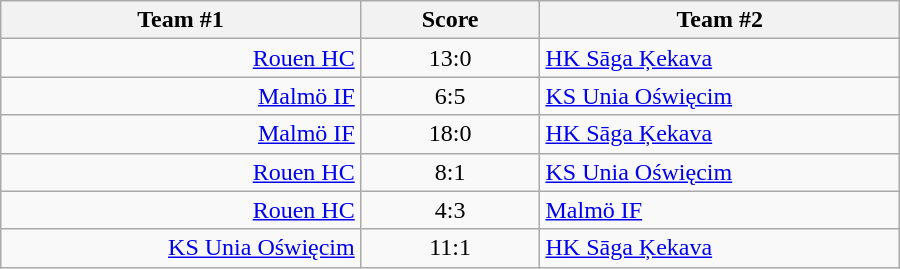<table class="wikitable" style="text-align: center;">
<tr>
<th width=22%>Team #1</th>
<th width=11%>Score</th>
<th width=22%>Team #2</th>
</tr>
<tr>
<td style="text-align: right;"><a href='#'>Rouen HC</a> </td>
<td>13:0</td>
<td style="text-align: left;"> <a href='#'>HK Sāga Ķekava</a></td>
</tr>
<tr>
<td style="text-align: right;"><a href='#'>Malmö IF</a> </td>
<td>6:5</td>
<td style="text-align: left;"> <a href='#'>KS Unia Oświęcim</a></td>
</tr>
<tr>
<td style="text-align: right;"><a href='#'>Malmö IF</a> </td>
<td>18:0</td>
<td style="text-align: left;"> <a href='#'>HK Sāga Ķekava</a></td>
</tr>
<tr>
<td style="text-align: right;"><a href='#'>Rouen HC</a> </td>
<td>8:1</td>
<td style="text-align: left;"> <a href='#'>KS Unia Oświęcim</a></td>
</tr>
<tr>
<td style="text-align: right;"><a href='#'>Rouen HC</a> </td>
<td>4:3</td>
<td style="text-align: left;"> <a href='#'>Malmö IF</a></td>
</tr>
<tr>
<td style="text-align: right;"><a href='#'>KS Unia Oświęcim</a> </td>
<td>11:1</td>
<td style="text-align: left;"> <a href='#'>HK Sāga Ķekava</a></td>
</tr>
</table>
